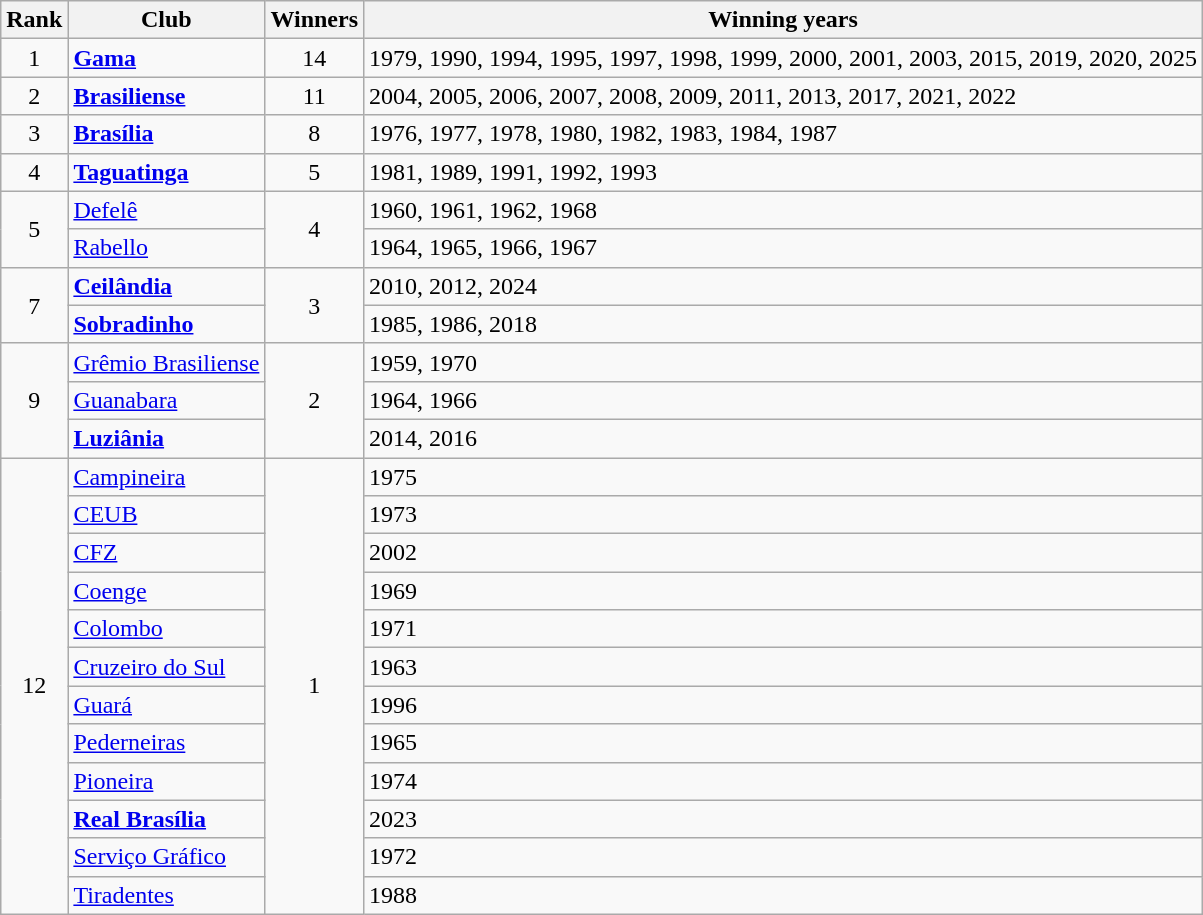<table class="wikitable sortable">
<tr>
<th>Rank</th>
<th>Club</th>
<th>Winners</th>
<th>Winning years</th>
</tr>
<tr>
<td align="center">1</td>
<td><strong><a href='#'>Gama</a></strong></td>
<td align="center">14</td>
<td>1979, 1990, 1994, 1995, 1997, 1998, 1999, 2000, 2001, 2003, 2015, 2019, 2020, 2025</td>
</tr>
<tr>
<td align="center">2</td>
<td><strong><a href='#'>Brasiliense</a></strong></td>
<td align="center">11</td>
<td>2004, 2005, 2006, 2007, 2008, 2009, 2011, 2013, 2017, 2021, 2022</td>
</tr>
<tr>
<td align="center">3</td>
<td><strong><a href='#'>Brasília</a></strong></td>
<td align="center">8</td>
<td>1976, 1977, 1978, 1980, 1982, 1983, 1984, 1987</td>
</tr>
<tr>
<td align="center">4</td>
<td><strong><a href='#'>Taguatinga</a></strong></td>
<td align="center">5</td>
<td>1981, 1989, 1991, 1992, 1993</td>
</tr>
<tr>
<td rowspan=2 align="center">5</td>
<td><a href='#'>Defelê</a></td>
<td rowspan=2 align="center">4</td>
<td>1960, 1961, 1962, 1968</td>
</tr>
<tr>
<td><a href='#'>Rabello</a></td>
<td>1964, 1965, 1966, 1967</td>
</tr>
<tr>
<td rowspan=2 align="center">7</td>
<td><strong><a href='#'>Ceilândia</a></strong></td>
<td rowspan=2 align="center">3</td>
<td>2010, 2012, 2024</td>
</tr>
<tr>
<td><strong><a href='#'>Sobradinho</a></strong></td>
<td>1985, 1986, 2018</td>
</tr>
<tr>
<td rowspan=3 align="center">9</td>
<td><a href='#'>Grêmio Brasiliense</a></td>
<td rowspan=3 align="center">2</td>
<td>1959, 1970</td>
</tr>
<tr>
<td><a href='#'>Guanabara</a></td>
<td>1964, 1966</td>
</tr>
<tr>
<td><strong><a href='#'>Luziânia</a></strong></td>
<td>2014, 2016</td>
</tr>
<tr>
<td rowspan=12 align="center">12</td>
<td><a href='#'>Campineira</a></td>
<td rowspan=12 align="center">1</td>
<td>1975</td>
</tr>
<tr>
<td><a href='#'>CEUB</a></td>
<td>1973</td>
</tr>
<tr>
<td><a href='#'>CFZ</a></td>
<td>2002</td>
</tr>
<tr>
<td><a href='#'>Coenge</a></td>
<td>1969</td>
</tr>
<tr>
<td><a href='#'>Colombo</a></td>
<td>1971</td>
</tr>
<tr>
<td><a href='#'>Cruzeiro do Sul</a></td>
<td>1963</td>
</tr>
<tr>
<td><a href='#'>Guará</a></td>
<td>1996</td>
</tr>
<tr>
<td><a href='#'>Pederneiras</a></td>
<td>1965</td>
</tr>
<tr>
<td><a href='#'>Pioneira</a></td>
<td>1974</td>
</tr>
<tr>
<td><strong><a href='#'>Real Brasília</a></strong></td>
<td>2023</td>
</tr>
<tr>
<td><a href='#'>Serviço Gráfico</a></td>
<td>1972</td>
</tr>
<tr>
<td><a href='#'>Tiradentes</a></td>
<td>1988</td>
</tr>
</table>
